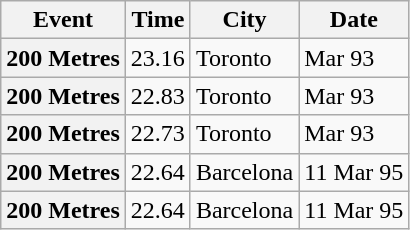<table class="wikitable">
<tr>
<th>Event</th>
<th>Time</th>
<th>City</th>
<th>Date</th>
</tr>
<tr>
<th>200 Metres</th>
<td>23.16</td>
<td>Toronto</td>
<td>Mar 93</td>
</tr>
<tr>
<th>200 Metres</th>
<td>22.83</td>
<td>Toronto</td>
<td>Mar 93</td>
</tr>
<tr>
<th>200 Metres</th>
<td>22.73</td>
<td>Toronto</td>
<td>Mar 93</td>
</tr>
<tr>
<th>200 Metres</th>
<td>22.64</td>
<td>Barcelona</td>
<td>11 Mar 95</td>
</tr>
<tr>
<th>200 Metres</th>
<td>22.64</td>
<td>Barcelona</td>
<td>11 Mar 95</td>
</tr>
</table>
